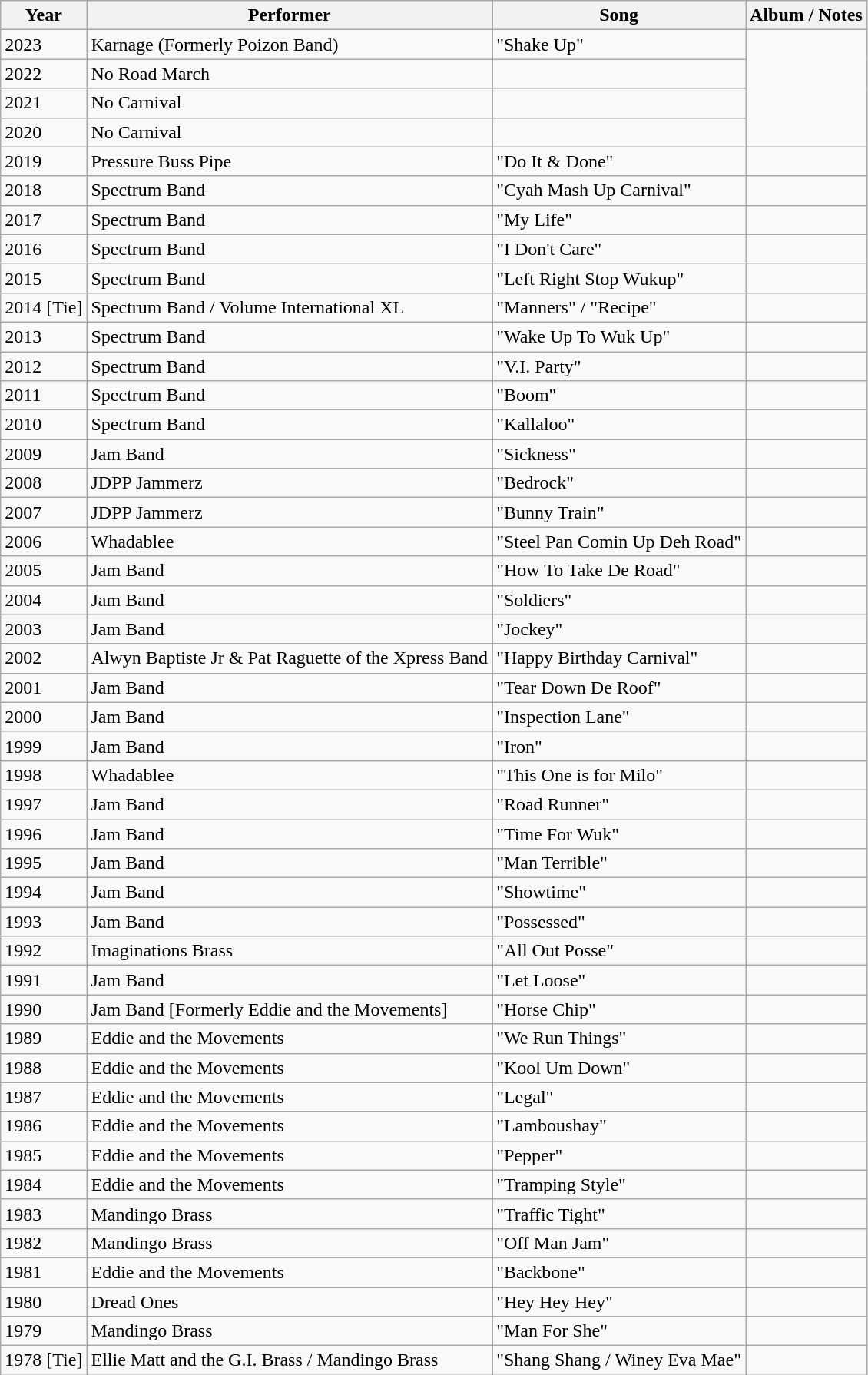<table class="wikitable sortable">
<tr>
<th>Year</th>
<th>Performer</th>
<th>Song</th>
<th>Album / Notes</th>
</tr>
<tr>
<td>2023</td>
<td>Karnage (Formerly Poizon Band)</td>
<td>"Shake Up"</td>
</tr>
<tr>
<td>2022</td>
<td>No Road March</td>
<td></td>
</tr>
<tr>
<td>2021</td>
<td>No Carnival</td>
<td></td>
</tr>
<tr>
<td>2020</td>
<td>No Carnival</td>
<td></td>
</tr>
<tr>
<td>2019</td>
<td>Pressure Buss Pipe</td>
<td>"Do It & Done"</td>
<td></td>
</tr>
<tr>
<td>2018</td>
<td>Spectrum Band</td>
<td>"Cyah Mash Up Carnival"</td>
<td></td>
</tr>
<tr>
<td>2017</td>
<td>Spectrum Band</td>
<td>"My Life"</td>
<td></td>
</tr>
<tr>
<td>2016</td>
<td>Spectrum Band</td>
<td>"I Don't Care"</td>
<td></td>
</tr>
<tr>
<td>2015</td>
<td>Spectrum Band</td>
<td>"Left Right Stop Wukup"</td>
<td></td>
</tr>
<tr>
<td>2014 [Tie]</td>
<td>Spectrum Band / Volume International XL</td>
<td>"Manners" / "Recipe"</td>
<td></td>
</tr>
<tr>
<td>2013</td>
<td>Spectrum Band</td>
<td>"Wake Up To Wuk Up"</td>
<td></td>
</tr>
<tr>
<td>2012</td>
<td>Spectrum Band</td>
<td>"V.I. Party"</td>
<td></td>
</tr>
<tr>
<td>2011</td>
<td>Spectrum Band</td>
<td>"Boom"</td>
<td></td>
</tr>
<tr>
<td>2010</td>
<td>Spectrum Band</td>
<td>"Kallaloo"</td>
<td></td>
</tr>
<tr>
<td>2009</td>
<td>Jam Band</td>
<td>"Sickness"</td>
<td></td>
</tr>
<tr>
<td>2008</td>
<td>JDPP Jammerz</td>
<td>"Bedrock"</td>
<td></td>
</tr>
<tr>
<td>2007</td>
<td>JDPP Jammerz</td>
<td>"Bunny Train"</td>
<td></td>
</tr>
<tr>
<td>2006</td>
<td>Whadablee</td>
<td>"Steel Pan Comin Up Deh Road"</td>
<td></td>
</tr>
<tr>
<td>2005</td>
<td>Jam Band</td>
<td>"How To Take De Road"</td>
<td></td>
</tr>
<tr>
<td>2004</td>
<td>Jam Band</td>
<td>"Soldiers"</td>
<td></td>
</tr>
<tr>
<td>2003</td>
<td>Jam Band</td>
<td>"Jockey"</td>
<td></td>
</tr>
<tr>
<td>2002</td>
<td>Alwyn Baptiste Jr & Pat Raguette of the Xpress Band</td>
<td>"Happy Birthday Carnival"</td>
<td></td>
</tr>
<tr>
<td>2001</td>
<td>Jam Band</td>
<td>"Tear Down De Roof"</td>
<td></td>
</tr>
<tr>
<td>2000</td>
<td>Jam Band</td>
<td>"Inspection Lane"</td>
<td></td>
</tr>
<tr>
<td>1999</td>
<td>Jam Band</td>
<td>"Iron"</td>
<td></td>
</tr>
<tr>
<td>1998</td>
<td>Whadablee</td>
<td>"This One is for Milo"</td>
<td></td>
</tr>
<tr>
<td>1997</td>
<td>Jam Band</td>
<td>"Road Runner"</td>
<td></td>
</tr>
<tr>
<td>1996</td>
<td>Jam Band</td>
<td>"Time For Wuk"</td>
<td></td>
</tr>
<tr>
<td>1995</td>
<td>Jam Band</td>
<td>"Man Terrible"</td>
<td></td>
</tr>
<tr>
<td>1994</td>
<td>Jam Band</td>
<td>"Showtime"</td>
<td></td>
</tr>
<tr>
<td>1993</td>
<td>Jam Band</td>
<td>"Possessed"</td>
<td></td>
</tr>
<tr>
<td>1992</td>
<td>Imaginations Brass</td>
<td>"All Out Posse"</td>
<td></td>
</tr>
<tr>
<td>1991</td>
<td>Jam Band</td>
<td>"Let Loose"</td>
<td></td>
</tr>
<tr>
<td>1990</td>
<td>Jam Band [Formerly Eddie and the Movements]</td>
<td>"Horse Chip"</td>
<td></td>
</tr>
<tr>
<td>1989</td>
<td>Eddie and the Movements</td>
<td>"We Run Things"</td>
<td></td>
</tr>
<tr>
<td>1988</td>
<td>Eddie and the Movements</td>
<td>"Kool Um Down"</td>
<td></td>
</tr>
<tr>
<td>1987</td>
<td>Eddie and the Movements</td>
<td>"Legal"</td>
<td></td>
</tr>
<tr>
<td>1986</td>
<td>Eddie and the Movements</td>
<td>"Lamboushay"</td>
<td></td>
</tr>
<tr>
<td>1985</td>
<td>Eddie and the Movements</td>
<td>"Pepper"</td>
<td></td>
</tr>
<tr>
<td>1984</td>
<td>Eddie and the Movements</td>
<td>"Tramping Style"</td>
<td></td>
</tr>
<tr>
<td>1983</td>
<td>Mandingo Brass</td>
<td>"Traffic Tight"</td>
<td></td>
</tr>
<tr>
<td>1982</td>
<td>Mandingo Brass</td>
<td>"Off Man Jam"</td>
<td></td>
</tr>
<tr>
<td>1981</td>
<td>Eddie and the Movements</td>
<td>"Backbone"</td>
<td></td>
</tr>
<tr>
<td>1980</td>
<td>Dread Ones</td>
<td>"Hey Hey Hey"</td>
<td></td>
</tr>
<tr>
<td>1979</td>
<td>Mandingo Brass</td>
<td>"Man For She"</td>
<td></td>
</tr>
<tr>
<td>1978 [Tie]</td>
<td>Ellie Matt and the G.I. Brass / Mandingo Brass</td>
<td>"Shang Shang / Winey Eva Mae"</td>
<td></td>
</tr>
</table>
